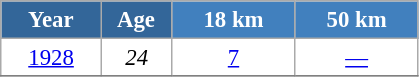<table class="wikitable" style="font-size:95%; text-align:center; border:grey solid 1px; border-collapse:collapse; background:#ffffff;">
<tr>
<th style="background-color:#369; color:white; width:60px;"> Year </th>
<th style="background-color:#369; color:white; width:40px;"> Age </th>
<th style="background-color:#4180be; color:white; width:75px;"> 18 km </th>
<th style="background-color:#4180be; color:white; width:75px;"> 50 km </th>
</tr>
<tr>
<td><a href='#'>1928</a></td>
<td><em>24</em></td>
<td><a href='#'>7</a></td>
<td><a href='#'>—</a></td>
</tr>
<tr>
</tr>
</table>
